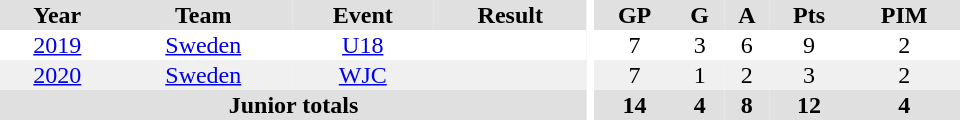<table border="0" cellpadding="1" cellspacing="0" ID="Table3" style="text-align:center; width:40em;">
<tr bgcolor="#e0e0e0">
<th>Year</th>
<th>Team</th>
<th>Event</th>
<th>Result</th>
<th rowspan="99" bgcolor="#ffffff"></th>
<th>GP</th>
<th>G</th>
<th>A</th>
<th>Pts</th>
<th>PIM</th>
</tr>
<tr>
<td><a href='#'>2019</a></td>
<td><a href='#'>Sweden</a></td>
<td><a href='#'>U18</a></td>
<td></td>
<td>7</td>
<td>3</td>
<td>6</td>
<td>9</td>
<td>2</td>
</tr>
<tr bgcolor="#f0f0f0">
<td><a href='#'>2020</a></td>
<td><a href='#'>Sweden</a></td>
<td><a href='#'>WJC</a></td>
<td></td>
<td>7</td>
<td>1</td>
<td>2</td>
<td>3</td>
<td>2</td>
</tr>
<tr bgcolor="#e0e0e0">
<th colspan="4">Junior totals</th>
<th>14</th>
<th>4</th>
<th>8</th>
<th>12</th>
<th>4</th>
</tr>
</table>
